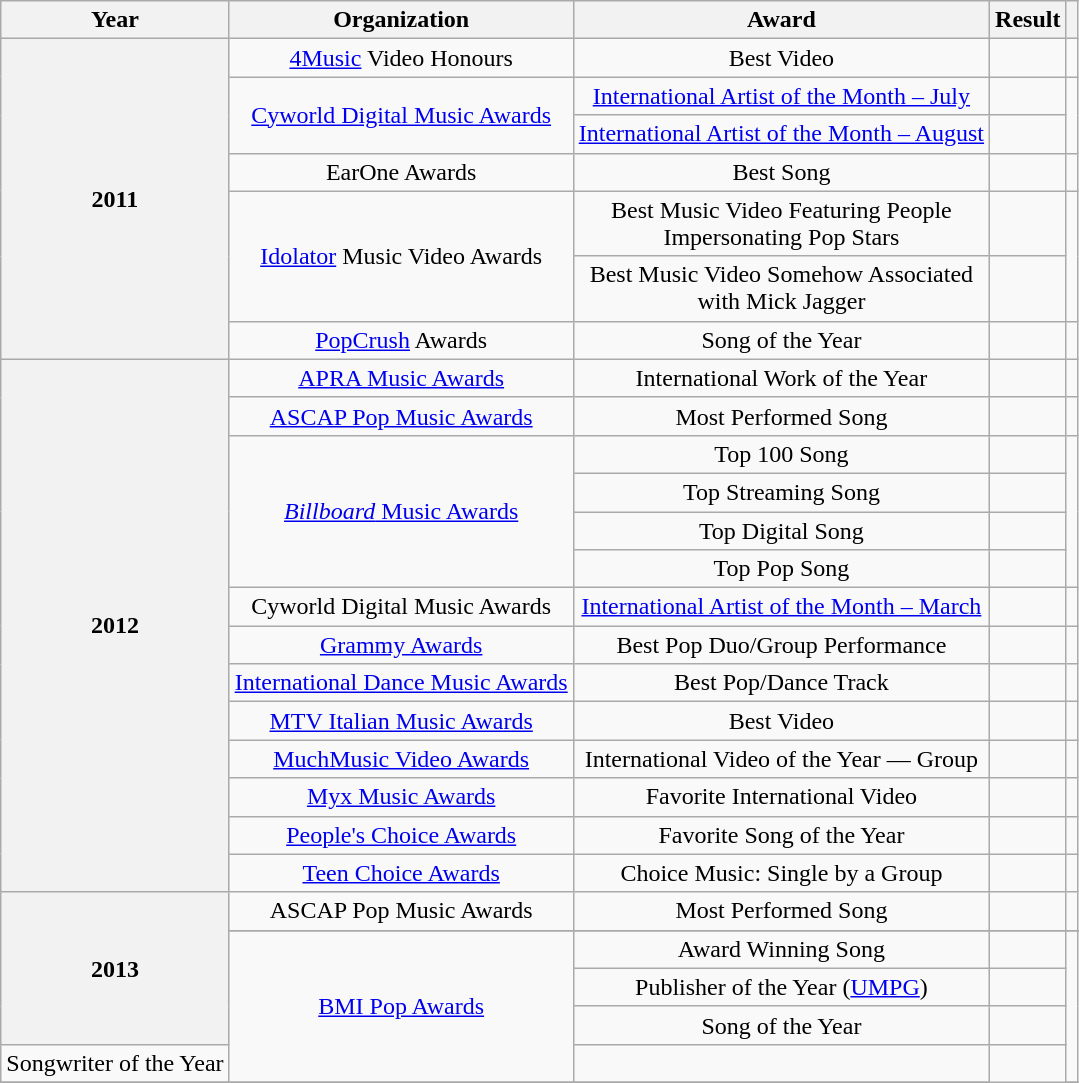<table class="wikitable plainrowheaders" style="text-align:center;">
<tr>
<th>Year</th>
<th>Organization</th>
<th>Award</th>
<th>Result</th>
<th></th>
</tr>
<tr>
<th scope="row" rowspan="7">2011</th>
<td><a href='#'>4Music</a> Video Honours</td>
<td>Best Video</td>
<td></td>
<td style="text-align:center;"></td>
</tr>
<tr>
<td rowspan="2"><a href='#'>Cyworld Digital Music Awards</a></td>
<td><a href='#'>International Artist of the Month – July</a></td>
<td></td>
<td align="center" rowspan="2"></td>
</tr>
<tr>
<td><a href='#'>International Artist of the Month – August</a></td>
<td></td>
</tr>
<tr>
<td>EarOne Awards</td>
<td>Best Song</td>
<td></td>
<td style="text-align:center;"></td>
</tr>
<tr>
<td rowspan="2"><a href='#'>Idolator</a> Music Video Awards</td>
<td>Best Music Video Featuring People <br> Impersonating Pop Stars</td>
<td></td>
<td align="center" rowspan="2"></td>
</tr>
<tr>
<td>Best Music Video Somehow Associated <br> with Mick Jagger</td>
<td></td>
</tr>
<tr>
<td><a href='#'>PopCrush</a> Awards</td>
<td>Song of the Year</td>
<td></td>
<td style="text-align:center;"></td>
</tr>
<tr>
<th scope="row" rowspan="14">2012</th>
<td><a href='#'>APRA Music Awards</a></td>
<td>International Work of the Year</td>
<td></td>
<td style="text-align:center;"></td>
</tr>
<tr>
<td><a href='#'>ASCAP Pop Music Awards</a></td>
<td>Most Performed Song</td>
<td></td>
<td style="text-align:center;"></td>
</tr>
<tr>
<td rowspan="4"><a href='#'><em>Billboard</em> Music Awards</a></td>
<td>Top 100 Song</td>
<td></td>
<td align="center" rowspan="4"><br></td>
</tr>
<tr>
<td>Top Streaming Song</td>
<td></td>
</tr>
<tr>
<td>Top Digital Song</td>
<td></td>
</tr>
<tr>
<td>Top Pop Song</td>
<td></td>
</tr>
<tr>
<td>Cyworld Digital Music Awards</td>
<td><a href='#'>International Artist of the Month – March</a></td>
<td></td>
<td style="text-align:center;"></td>
</tr>
<tr>
<td><a href='#'>Grammy Awards</a></td>
<td>Best Pop Duo/Group Performance</td>
<td></td>
<td align="center"></td>
</tr>
<tr>
<td><a href='#'>International Dance Music Awards</a></td>
<td>Best Pop/Dance Track</td>
<td></td>
<td style="text-align:center;"></td>
</tr>
<tr>
<td><a href='#'>MTV Italian Music Awards</a></td>
<td>Best Video</td>
<td></td>
<td style="text-align:center;"></td>
</tr>
<tr>
<td><a href='#'>MuchMusic Video Awards</a></td>
<td>International Video of the Year — Group</td>
<td></td>
<td align="center"></td>
</tr>
<tr>
<td><a href='#'>Myx Music Awards</a></td>
<td>Favorite International Video</td>
<td></td>
<td align="center"></td>
</tr>
<tr>
<td><a href='#'>People's Choice Awards</a></td>
<td>Favorite Song of the Year</td>
<td></td>
<td style="text-align:center;"></td>
</tr>
<tr>
<td><a href='#'>Teen Choice Awards</a></td>
<td>Choice Music: Single by a Group</td>
<td></td>
<td align="center"></td>
</tr>
<tr>
<th scope="row" rowspan="5">2013</th>
<td>ASCAP Pop Music Awards</td>
<td>Most Performed Song</td>
<td></td>
<td style="text-align:center;"></td>
</tr>
<tr>
</tr>
<tr>
<td rowspan="4"><a href='#'>BMI Pop Awards</a></td>
<td>Award Winning Song</td>
<td></td>
<td style="text-align:center;" rowspan="4"></td>
</tr>
<tr>
<td>Publisher of the Year (<a href='#'>UMPG</a>)</td>
<td></td>
</tr>
<tr>
<td>Song of the Year</td>
<td></td>
</tr>
<tr>
<td>Songwriter of the Year</td>
<td></td>
</tr>
<tr>
</tr>
</table>
